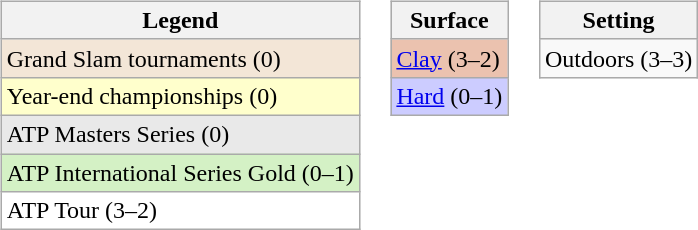<table>
<tr valign=top>
<td><br><table class=wikitable>
<tr>
<th>Legend</th>
</tr>
<tr style="background:#f3e6d7;">
<td>Grand Slam tournaments (0)</td>
</tr>
<tr style="background:#ffc;">
<td>Year-end championships (0)</td>
</tr>
<tr style="background:#e9e9e9;">
<td>ATP Masters Series (0)</td>
</tr>
<tr style="background:#d4f1c5;">
<td>ATP International Series Gold (0–1)</td>
</tr>
<tr bgcolor=White>
<td>ATP Tour (3–2)</td>
</tr>
</table>
</td>
<td><br><table class=wikitable>
<tr>
<th>Surface</th>
</tr>
<tr>
<td bgcolor=EBC2AF><a href='#'>Clay</a> (3–2)</td>
</tr>
<tr>
<td style="background:#ccf;"><a href='#'>Hard</a> (0–1)</td>
</tr>
</table>
</td>
<td><br><table class=wikitable>
<tr>
<th>Setting</th>
</tr>
<tr>
<td>Outdoors (3–3)</td>
</tr>
</table>
</td>
</tr>
</table>
